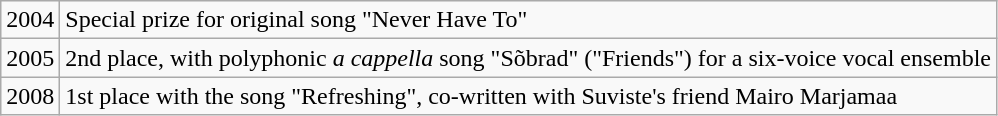<table class="wikitable">
<tr>
<td>2004</td>
<td>Special prize for original song "Never Have To"</td>
</tr>
<tr>
<td>2005</td>
<td>2nd place, with polyphonic <em>a cappella</em> song "Sõbrad" ("Friends") for a six-voice vocal ensemble</td>
</tr>
<tr>
<td>2008</td>
<td>1st place with the song "Refreshing", co-written with Suviste's friend Mairo Marjamaa</td>
</tr>
</table>
